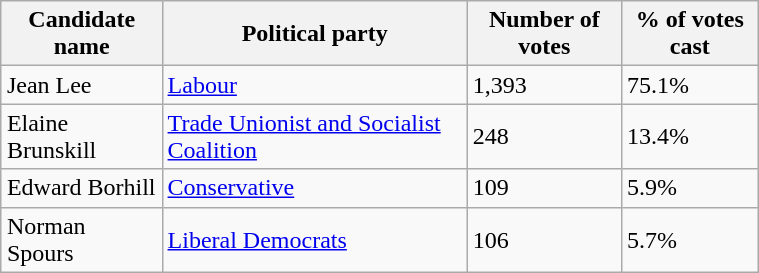<table class="wikitable" style="float: right; margin-left: 2em; width: 40%;" cellspacing="3">
<tr>
<th>Candidate name</th>
<th>Political party</th>
<th>Number of votes</th>
<th>% of votes cast</th>
</tr>
<tr>
<td>Jean Lee</td>
<td><a href='#'>Labour</a></td>
<td>1,393</td>
<td>75.1%</td>
</tr>
<tr>
<td>Elaine Brunskill</td>
<td><a href='#'>Trade Unionist and Socialist Coalition</a></td>
<td>248</td>
<td>13.4%</td>
</tr>
<tr>
<td>Edward Borhill</td>
<td><a href='#'>Conservative</a></td>
<td>109</td>
<td>5.9%</td>
</tr>
<tr>
<td>Norman Spours</td>
<td><a href='#'>Liberal Democrats</a></td>
<td>106</td>
<td>5.7%</td>
</tr>
</table>
